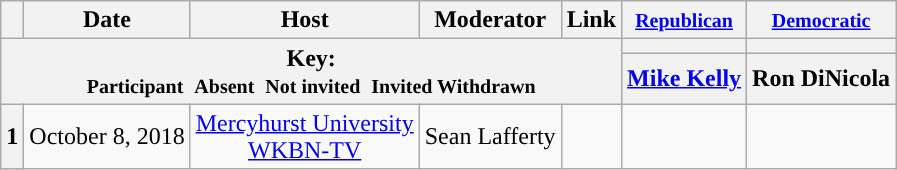<table class="wikitable" style="text-align:center;">
<tr>
<th scope="col"></th>
<th scope="col">Date</th>
<th scope="col">Host</th>
<th scope="col">Moderator</th>
<th scope="col">Link</th>
<th scope="col"><small><a href='#'>Republican</a></small></th>
<th scope="col"><small><a href='#'>Democratic</a></small></th>
</tr>
<tr>
<th colspan="5" rowspan="2">Key:<br> <small>Participant </small>  <small>Absent </small>  <small>Not invited </small>  <small>Invited  Withdrawn</small></th>
<th scope="col" style="background:"></th>
<th scope="col" style="background:"></th>
</tr>
<tr>
<th scope="col"><a href='#'>Mike Kelly</a></th>
<th scope="col">Ron DiNicola</th>
</tr>
<tr>
<th>1</th>
<td style="white-space:nowrap;">October 8, 2018</td>
<td style="white-space:nowrap;"><a href='#'>Mercyhurst University</a><br><a href='#'>WKBN-TV</a></td>
<td style="white-space:nowrap;">Sean Lafferty</td>
<td style="white-space:nowrap;"></td>
<td></td>
<td></td>
</tr>
</table>
